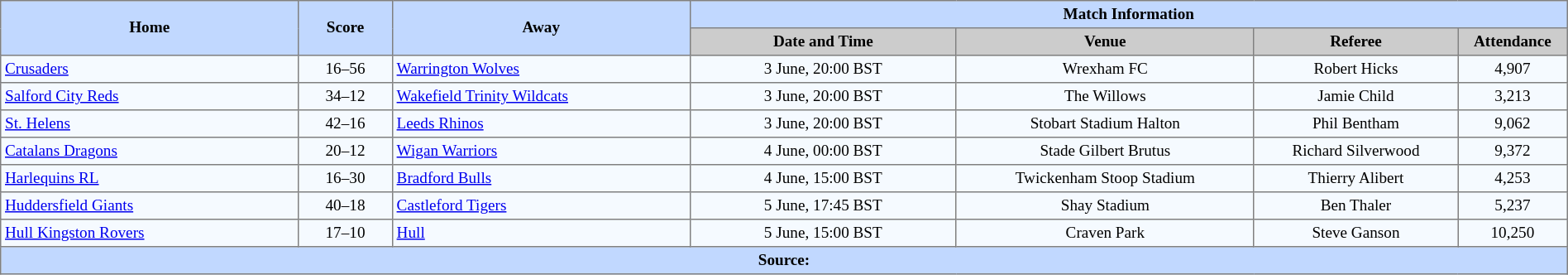<table border="1" cellpadding="3" cellspacing="0" style="border-collapse:collapse; font-size:80%; text-align:center; width:100%;">
<tr style="background:#c1d8ff;">
<th rowspan="2" style="width:19%;">Home</th>
<th rowspan="2" style="width:6%;">Score</th>
<th rowspan="2" style="width:19%;">Away</th>
<th colspan=6>Match Information</th>
</tr>
<tr style="background:#ccc;">
<th width=17%>Date and Time</th>
<th width=19%>Venue</th>
<th width=13%>Referee</th>
<th width=7%>Attendance</th>
</tr>
<tr style="background:#f5faff;">
<td align=left> <a href='#'>Crusaders</a></td>
<td>16–56</td>
<td align=left> <a href='#'>Warrington Wolves</a></td>
<td>3 June, 20:00 BST</td>
<td>Wrexham FC</td>
<td>Robert Hicks</td>
<td>4,907</td>
</tr>
<tr style="background:#f5faff;">
<td align=left> <a href='#'>Salford City Reds</a></td>
<td>34–12</td>
<td align=left> <a href='#'>Wakefield Trinity Wildcats</a></td>
<td>3 June, 20:00 BST</td>
<td>The Willows</td>
<td>Jamie Child</td>
<td>3,213</td>
</tr>
<tr style="background:#f5faff;">
<td align=left> <a href='#'>St. Helens</a></td>
<td>42–16</td>
<td align=left> <a href='#'>Leeds Rhinos</a></td>
<td>3 June, 20:00 BST</td>
<td>Stobart Stadium Halton</td>
<td>Phil Bentham</td>
<td>9,062</td>
</tr>
<tr style="background:#f5faff;">
<td align=left> <a href='#'>Catalans Dragons</a></td>
<td>20–12</td>
<td align=left> <a href='#'>Wigan Warriors</a></td>
<td>4 June, 00:00 BST</td>
<td>Stade Gilbert Brutus</td>
<td>Richard Silverwood</td>
<td>9,372</td>
</tr>
<tr style="background:#f5faff;">
<td align=left> <a href='#'>Harlequins RL</a></td>
<td>16–30</td>
<td align=left> <a href='#'>Bradford Bulls</a></td>
<td>4 June, 15:00 BST</td>
<td>Twickenham Stoop Stadium</td>
<td>Thierry Alibert</td>
<td>4,253</td>
</tr>
<tr style="background:#f5faff;">
<td align=left> <a href='#'>Huddersfield Giants</a></td>
<td>40–18</td>
<td align=left> <a href='#'>Castleford Tigers</a></td>
<td>5 June, 17:45 BST</td>
<td>Shay Stadium</td>
<td>Ben Thaler</td>
<td>5,237</td>
</tr>
<tr style="background:#f5faff;">
<td align=left> <a href='#'>Hull Kingston Rovers</a></td>
<td>17–10</td>
<td align=left> <a href='#'>Hull</a></td>
<td>5 June, 15:00 BST</td>
<td>Craven Park</td>
<td>Steve Ganson</td>
<td>10,250</td>
</tr>
<tr style="background:#c1d8ff;">
<th colspan=12>Source:</th>
</tr>
</table>
